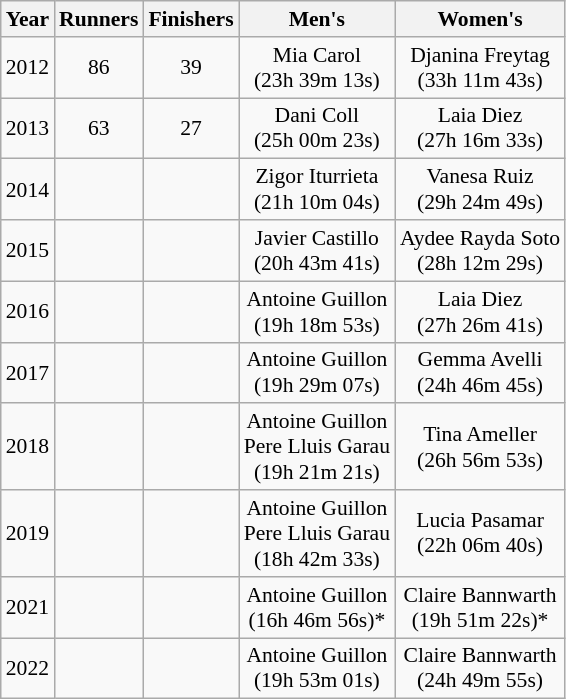<table class=wikitable style="font-size:90%">
<tr>
<th>Year</th>
<th>Runners</th>
<th>Finishers</th>
<th>Men's</th>
<th>Women's</th>
</tr>
<tr>
<td>2012</td>
<td align="center">86</td>
<td align="center">39</td>
<td align="center"> Mia Carol <br> (23h 39m 13s)</td>
<td align="center"> Djanina Freytag <br> (33h 11m 43s)</td>
</tr>
<tr>
<td>2013</td>
<td align="center">63</td>
<td align="center">27</td>
<td align="center"> Dani Coll <br> (25h 00m 23s)</td>
<td align="center"> Laia Diez<br> (27h 16m 33s)</td>
</tr>
<tr>
<td>2014</td>
<td align="center"></td>
<td align="center"></td>
<td align="center"> Zigor Iturrieta<br> (21h 10m 04s)</td>
<td align="center"> Vanesa Ruiz<br> (29h 24m 49s)</td>
</tr>
<tr>
<td>2015</td>
<td align="center"></td>
<td align="center"></td>
<td align="center"> Javier Castillo<br> (20h 43m 41s)</td>
<td align="center"> Aydee Rayda Soto<br> (28h 12m 29s)</td>
</tr>
<tr>
<td>2016</td>
<td align="center"></td>
<td align="center"></td>
<td align="center"> Antoine Guillon<br> (19h 18m 53s)</td>
<td align="center"> Laia Diez<br> (27h 26m 41s)</td>
</tr>
<tr>
<td>2017</td>
<td align="center"></td>
<td align="center"></td>
<td align="center"> Antoine Guillon<br> (19h 29m 07s)</td>
<td align="center"> Gemma Avelli<br> (24h 46m 45s)</td>
</tr>
<tr>
<td>2018</td>
<td align="center"></td>
<td align="center"></td>
<td align="center"> Antoine Guillon<br>  Pere Lluis Garau <br> (19h 21m 21s)</td>
<td align="center"> Tina Ameller<br> (26h 56m 53s)</td>
</tr>
<tr>
<td>2019</td>
<td align="center"></td>
<td align="center"></td>
<td align="center"> Antoine Guillon<br>  Pere Lluis Garau <br> (18h 42m 33s)</td>
<td align="center"> Lucia Pasamar<br> (22h 06m 40s)</td>
</tr>
<tr>
<td>2021</td>
<td align="center"></td>
<td align="center"></td>
<td align="center"> Antoine Guillon<br> (16h 46m 56s)*</td>
<td align="center"> Claire Bannwarth<br> (19h 51m 22s)*</td>
</tr>
<tr>
<td>2022</td>
<td align="center"></td>
<td align="center"></td>
<td align="center"> Antoine Guillon<br> (19h 53m 01s)</td>
<td align="center"> Claire Bannwarth<br> (24h 49m 55s)</td>
</tr>
</table>
